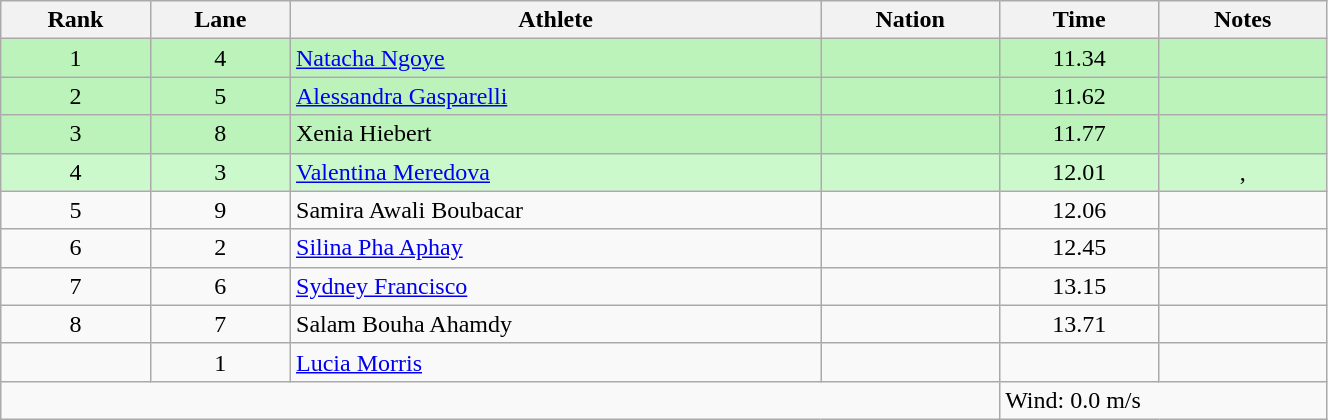<table class="wikitable sortable" style="text-align:center;width: 70%;">
<tr>
<th>Rank</th>
<th>Lane</th>
<th>Athlete</th>
<th>Nation</th>
<th>Time</th>
<th>Notes</th>
</tr>
<tr bgcolor=bbf3bb>
<td>1</td>
<td>4</td>
<td align=left><a href='#'>Natacha Ngoye</a></td>
<td align=left></td>
<td>11.34</td>
<td></td>
</tr>
<tr bgcolor=bbf3bb>
<td>2</td>
<td>5</td>
<td align=left><a href='#'>Alessandra Gasparelli</a></td>
<td align=left></td>
<td>11.62</td>
<td></td>
</tr>
<tr bgcolor=bbf3bb>
<td>3</td>
<td>8</td>
<td align=left>Xenia Hiebert</td>
<td align=left></td>
<td>11.77</td>
<td></td>
</tr>
<tr bgcolor=ccf9cc>
<td>4</td>
<td>3</td>
<td align=left><a href='#'>Valentina Meredova</a></td>
<td align=left></td>
<td>12.01</td>
<td>, </td>
</tr>
<tr>
<td>5</td>
<td>9</td>
<td align=left>Samira Awali Boubacar</td>
<td align=left></td>
<td>12.06</td>
<td></td>
</tr>
<tr>
<td>6</td>
<td>2</td>
<td align=left><a href='#'>Silina Pha Aphay</a></td>
<td align=left></td>
<td>12.45</td>
<td></td>
</tr>
<tr>
<td>7</td>
<td>6</td>
<td align=left><a href='#'>Sydney Francisco</a></td>
<td align=left></td>
<td>13.15</td>
<td></td>
</tr>
<tr>
<td>8</td>
<td>7</td>
<td align=left>Salam Bouha Ahamdy</td>
<td align=left></td>
<td>13.71</td>
<td></td>
</tr>
<tr>
<td></td>
<td>1</td>
<td align=left><a href='#'>Lucia Morris</a></td>
<td align=left></td>
<td></td>
<td></td>
</tr>
<tr class="sortbottom">
<td colspan="4"></td>
<td colspan="2" style="text-align:left;">Wind: 0.0 m/s</td>
</tr>
</table>
